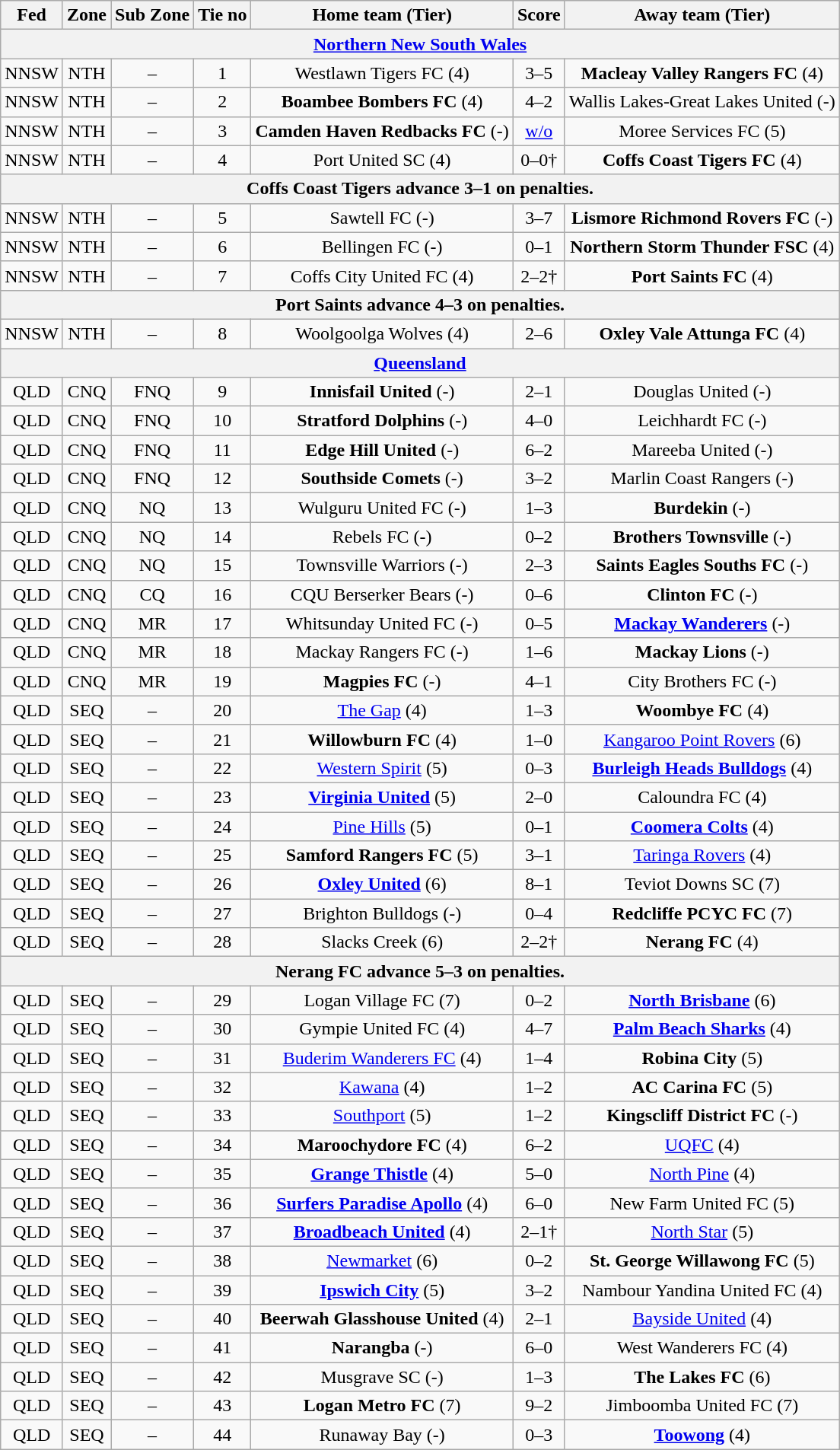<table class="wikitable" style="text-align:center">
<tr>
<th>Fed</th>
<th>Zone</th>
<th>Sub Zone</th>
<th>Tie no</th>
<th>Home team (Tier)</th>
<th>Score</th>
<th>Away team (Tier)</th>
</tr>
<tr>
<th colspan=7><a href='#'>Northern New South Wales</a></th>
</tr>
<tr>
<td>NNSW</td>
<td>NTH</td>
<td>–</td>
<td>1</td>
<td>Westlawn Tigers FC (4)</td>
<td>3–5</td>
<td><strong>Macleay Valley Rangers FC</strong> (4)</td>
</tr>
<tr>
<td>NNSW</td>
<td>NTH</td>
<td>–</td>
<td>2</td>
<td><strong>Boambee Bombers FC</strong> (4)</td>
<td>4–2</td>
<td>Wallis Lakes-Great Lakes United (-)</td>
</tr>
<tr>
<td>NNSW</td>
<td>NTH</td>
<td>–</td>
<td>3</td>
<td><strong>Camden Haven Redbacks FC</strong> (-)</td>
<td><a href='#'>w/o</a></td>
<td>Moree Services FC (5)</td>
</tr>
<tr>
<td>NNSW</td>
<td>NTH</td>
<td>–</td>
<td>4</td>
<td>Port United SC (4)</td>
<td>0–0†</td>
<td><strong>Coffs Coast Tigers FC</strong> (4)</td>
</tr>
<tr>
<th colspan=7>Coffs Coast Tigers advance 3–1 on penalties.</th>
</tr>
<tr>
<td>NNSW</td>
<td>NTH</td>
<td>–</td>
<td>5</td>
<td>Sawtell FC (-)</td>
<td>3–7</td>
<td><strong>Lismore Richmond Rovers FC</strong> (-)</td>
</tr>
<tr>
<td>NNSW</td>
<td>NTH</td>
<td>–</td>
<td>6</td>
<td>Bellingen FC (-)</td>
<td>0–1</td>
<td><strong>Northern Storm Thunder FSC</strong> (4)</td>
</tr>
<tr>
<td>NNSW</td>
<td>NTH</td>
<td>–</td>
<td>7</td>
<td>Coffs City United FC (4)</td>
<td>2–2†</td>
<td><strong>Port Saints FC</strong> (4)</td>
</tr>
<tr>
<th colspan=7>Port Saints advance 4–3 on penalties.</th>
</tr>
<tr>
<td>NNSW</td>
<td>NTH</td>
<td>–</td>
<td>8</td>
<td>Woolgoolga Wolves (4)</td>
<td>2–6</td>
<td><strong>Oxley Vale Attunga FC</strong> (4)</td>
</tr>
<tr>
<th colspan=7><a href='#'>Queensland</a></th>
</tr>
<tr>
<td>QLD</td>
<td>CNQ</td>
<td>FNQ</td>
<td>9</td>
<td><strong>Innisfail United</strong> (-)</td>
<td>2–1</td>
<td>Douglas United (-)</td>
</tr>
<tr>
<td>QLD</td>
<td>CNQ</td>
<td>FNQ</td>
<td>10</td>
<td><strong>Stratford Dolphins</strong> (-)</td>
<td>4–0</td>
<td>Leichhardt FC (-)</td>
</tr>
<tr>
<td>QLD</td>
<td>CNQ</td>
<td>FNQ</td>
<td>11</td>
<td><strong>Edge Hill United</strong> (-)</td>
<td>6–2</td>
<td>Mareeba United (-)</td>
</tr>
<tr>
<td>QLD</td>
<td>CNQ</td>
<td>FNQ</td>
<td>12</td>
<td><strong>Southside Comets</strong> (-)</td>
<td>3–2</td>
<td>Marlin Coast Rangers (-)</td>
</tr>
<tr>
<td>QLD</td>
<td>CNQ</td>
<td>NQ</td>
<td>13</td>
<td>Wulguru United FC (-)</td>
<td>1–3</td>
<td><strong>Burdekin</strong> (-)</td>
</tr>
<tr>
<td>QLD</td>
<td>CNQ</td>
<td>NQ</td>
<td>14</td>
<td>Rebels FC (-)</td>
<td>0–2</td>
<td><strong>Brothers Townsville</strong> (-)</td>
</tr>
<tr>
<td>QLD</td>
<td>CNQ</td>
<td>NQ</td>
<td>15</td>
<td>Townsville Warriors (-)</td>
<td>2–3</td>
<td><strong>Saints Eagles Souths FC</strong> (-)</td>
</tr>
<tr>
<td>QLD</td>
<td>CNQ</td>
<td>CQ</td>
<td>16</td>
<td>CQU Berserker Bears (-)</td>
<td>0–6</td>
<td><strong>Clinton FC</strong> (-)</td>
</tr>
<tr>
<td>QLD</td>
<td>CNQ</td>
<td>MR</td>
<td>17</td>
<td>Whitsunday United FC (-)</td>
<td>0–5</td>
<td><strong><a href='#'>Mackay Wanderers</a></strong> (-)</td>
</tr>
<tr>
<td>QLD</td>
<td>CNQ</td>
<td>MR</td>
<td>18</td>
<td>Mackay Rangers FC (-)</td>
<td>1–6</td>
<td><strong>Mackay Lions</strong> (-)</td>
</tr>
<tr>
<td>QLD</td>
<td>CNQ</td>
<td>MR</td>
<td>19</td>
<td><strong>Magpies FC</strong> (-)</td>
<td>4–1</td>
<td>City Brothers FC (-)</td>
</tr>
<tr>
<td>QLD</td>
<td>SEQ</td>
<td>–</td>
<td>20</td>
<td><a href='#'>The Gap</a> (4)</td>
<td>1–3</td>
<td><strong>Woombye FC</strong> (4)</td>
</tr>
<tr>
<td>QLD</td>
<td>SEQ</td>
<td>–</td>
<td>21</td>
<td><strong>Willowburn FC</strong> (4)</td>
<td>1–0</td>
<td><a href='#'>Kangaroo Point Rovers</a> (6)</td>
</tr>
<tr>
<td>QLD</td>
<td>SEQ</td>
<td>–</td>
<td>22</td>
<td><a href='#'>Western Spirit</a> (5)</td>
<td>0–3</td>
<td><strong><a href='#'>Burleigh Heads Bulldogs</a></strong> (4)</td>
</tr>
<tr>
<td>QLD</td>
<td>SEQ</td>
<td>–</td>
<td>23</td>
<td><strong><a href='#'>Virginia United</a></strong> (5)</td>
<td>2–0</td>
<td>Caloundra FC (4)</td>
</tr>
<tr>
<td>QLD</td>
<td>SEQ</td>
<td>–</td>
<td>24</td>
<td><a href='#'>Pine Hills</a> (5)</td>
<td>0–1</td>
<td><strong><a href='#'>Coomera Colts</a></strong> (4)</td>
</tr>
<tr>
<td>QLD</td>
<td>SEQ</td>
<td>–</td>
<td>25</td>
<td><strong>Samford Rangers FC</strong> (5)</td>
<td>3–1</td>
<td><a href='#'>Taringa Rovers</a> (4)</td>
</tr>
<tr>
<td>QLD</td>
<td>SEQ</td>
<td>–</td>
<td>26</td>
<td><strong><a href='#'>Oxley United</a></strong> (6)</td>
<td>8–1</td>
<td>Teviot Downs SC (7)</td>
</tr>
<tr>
<td>QLD</td>
<td>SEQ</td>
<td>–</td>
<td>27</td>
<td>Brighton Bulldogs (-)</td>
<td>0–4</td>
<td><strong>Redcliffe PCYC FC</strong> (7)</td>
</tr>
<tr>
<td>QLD</td>
<td>SEQ</td>
<td>–</td>
<td>28</td>
<td>Slacks Creek (6)</td>
<td>2–2†</td>
<td><strong>Nerang FC</strong> (4)</td>
</tr>
<tr>
<th colspan=7>Nerang FC advance 5–3 on penalties.</th>
</tr>
<tr>
<td>QLD</td>
<td>SEQ</td>
<td>–</td>
<td>29</td>
<td>Logan Village FC (7)</td>
<td>0–2</td>
<td><strong><a href='#'>North Brisbane</a></strong> (6)</td>
</tr>
<tr>
<td>QLD</td>
<td>SEQ</td>
<td>–</td>
<td>30</td>
<td>Gympie United FC (4)</td>
<td>4–7</td>
<td><strong><a href='#'>Palm Beach Sharks</a></strong> (4)</td>
</tr>
<tr>
<td>QLD</td>
<td>SEQ</td>
<td>–</td>
<td>31</td>
<td><a href='#'>Buderim Wanderers FC</a> (4)</td>
<td>1–4</td>
<td><strong>Robina City</strong> (5)</td>
</tr>
<tr>
<td>QLD</td>
<td>SEQ</td>
<td>–</td>
<td>32</td>
<td><a href='#'>Kawana</a> (4)</td>
<td>1–2</td>
<td><strong>AC Carina FC</strong> (5)</td>
</tr>
<tr>
<td>QLD</td>
<td>SEQ</td>
<td>–</td>
<td>33</td>
<td><a href='#'>Southport</a> (5)</td>
<td>1–2</td>
<td><strong>Kingscliff District FC</strong> (-)</td>
</tr>
<tr>
<td>QLD</td>
<td>SEQ</td>
<td>–</td>
<td>34</td>
<td><strong>Maroochydore FC</strong> (4)</td>
<td>6–2</td>
<td><a href='#'>UQFC</a> (4)</td>
</tr>
<tr>
<td>QLD</td>
<td>SEQ</td>
<td>–</td>
<td>35</td>
<td><strong><a href='#'>Grange Thistle</a></strong> (4)</td>
<td>5–0</td>
<td><a href='#'>North Pine</a> (4)</td>
</tr>
<tr>
<td>QLD</td>
<td>SEQ</td>
<td>–</td>
<td>36</td>
<td><strong><a href='#'>Surfers Paradise Apollo</a></strong> (4)</td>
<td>6–0</td>
<td>New Farm United FC (5)</td>
</tr>
<tr>
<td>QLD</td>
<td>SEQ</td>
<td>–</td>
<td>37</td>
<td><strong><a href='#'>Broadbeach United</a></strong> (4)</td>
<td>2–1†</td>
<td><a href='#'>North Star</a> (5)</td>
</tr>
<tr>
<td>QLD</td>
<td>SEQ</td>
<td>–</td>
<td>38</td>
<td><a href='#'>Newmarket</a> (6)</td>
<td>0–2</td>
<td><strong>St. George Willawong FC</strong> (5)</td>
</tr>
<tr>
<td>QLD</td>
<td>SEQ</td>
<td>–</td>
<td>39</td>
<td><strong><a href='#'>Ipswich City</a></strong> (5)</td>
<td>3–2</td>
<td>Nambour Yandina United FC (4)</td>
</tr>
<tr>
<td>QLD</td>
<td>SEQ</td>
<td>–</td>
<td>40</td>
<td><strong>Beerwah Glasshouse United</strong> (4)</td>
<td>2–1</td>
<td><a href='#'>Bayside United</a> (4)</td>
</tr>
<tr>
<td>QLD</td>
<td>SEQ</td>
<td>–</td>
<td>41</td>
<td><strong>Narangba</strong> (-)</td>
<td>6–0</td>
<td>West Wanderers FC (4)</td>
</tr>
<tr>
<td>QLD</td>
<td>SEQ</td>
<td>–</td>
<td>42</td>
<td>Musgrave SC (-)</td>
<td>1–3</td>
<td><strong>The Lakes FC</strong> (6)</td>
</tr>
<tr>
<td>QLD</td>
<td>SEQ</td>
<td>–</td>
<td>43</td>
<td><strong>Logan Metro FC</strong> (7)</td>
<td>9–2</td>
<td>Jimboomba United FC (7)</td>
</tr>
<tr>
<td>QLD</td>
<td>SEQ</td>
<td>–</td>
<td>44</td>
<td>Runaway Bay (-)</td>
<td>0–3</td>
<td><strong><a href='#'>Toowong</a></strong> (4)</td>
</tr>
</table>
